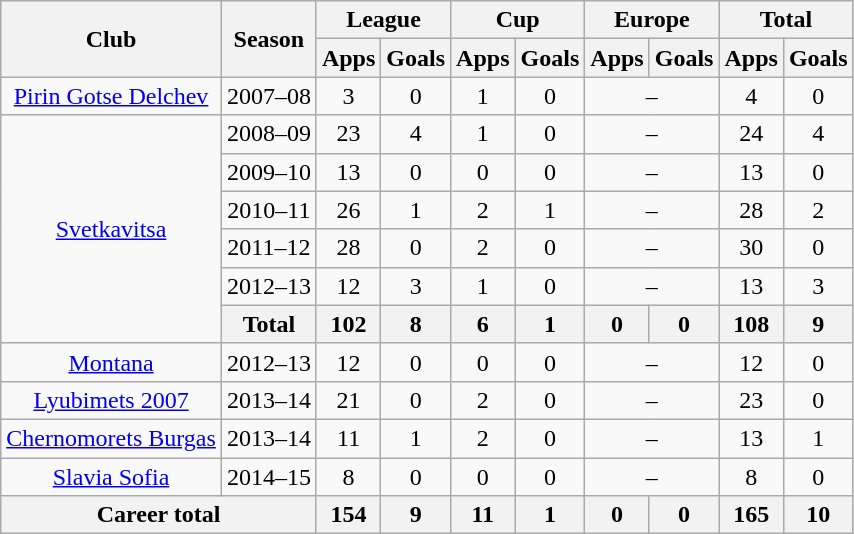<table class="wikitable" style="text-align:center">
<tr>
<th rowspan="2">Club</th>
<th rowspan="2">Season</th>
<th colspan="2">League</th>
<th colspan="2">Cup</th>
<th colspan="2">Europe</th>
<th colspan="2">Total</th>
</tr>
<tr>
<th>Apps</th>
<th>Goals</th>
<th>Apps</th>
<th>Goals</th>
<th>Apps</th>
<th>Goals</th>
<th>Apps</th>
<th>Goals</th>
</tr>
<tr>
<td><a href='#'>Pirin Gotse Delchev</a></td>
<td>2007–08</td>
<td>3</td>
<td>0</td>
<td>1</td>
<td>0</td>
<td colspan="2">–</td>
<td>4</td>
<td>0</td>
</tr>
<tr>
<td rowspan="6"><a href='#'>Svetkavitsa</a></td>
<td>2008–09</td>
<td>23</td>
<td>4</td>
<td>1</td>
<td>0</td>
<td colspan="2">–</td>
<td>24</td>
<td>4</td>
</tr>
<tr>
<td>2009–10</td>
<td>13</td>
<td>0</td>
<td>0</td>
<td>0</td>
<td colspan="2">–</td>
<td>13</td>
<td>0</td>
</tr>
<tr>
<td>2010–11</td>
<td>26</td>
<td>1</td>
<td>2</td>
<td>1</td>
<td colspan="2">–</td>
<td>28</td>
<td>2</td>
</tr>
<tr>
<td>2011–12</td>
<td>28</td>
<td>0</td>
<td>2</td>
<td>0</td>
<td colspan="2">–</td>
<td>30</td>
<td>0</td>
</tr>
<tr>
<td>2012–13</td>
<td>12</td>
<td>3</td>
<td>1</td>
<td>0</td>
<td colspan="2">–</td>
<td>13</td>
<td>3</td>
</tr>
<tr>
<th colspan="1">Total</th>
<th>102</th>
<th>8</th>
<th>6</th>
<th>1</th>
<th>0</th>
<th>0</th>
<th>108</th>
<th>9</th>
</tr>
<tr>
<td><a href='#'>Montana</a></td>
<td>2012–13</td>
<td>12</td>
<td>0</td>
<td>0</td>
<td>0</td>
<td colspan="2">–</td>
<td>12</td>
<td>0</td>
</tr>
<tr>
<td><a href='#'>Lyubimets 2007</a></td>
<td>2013–14</td>
<td>21</td>
<td>0</td>
<td>2</td>
<td>0</td>
<td colspan="2">–</td>
<td>23</td>
<td>0</td>
</tr>
<tr>
<td><a href='#'>Chernomorets Burgas</a></td>
<td>2013–14</td>
<td>11</td>
<td>1</td>
<td>2</td>
<td>0</td>
<td colspan="2">–</td>
<td>13</td>
<td>1</td>
</tr>
<tr>
<td><a href='#'>Slavia Sofia</a></td>
<td>2014–15</td>
<td>8</td>
<td>0</td>
<td>0</td>
<td>0</td>
<td colspan="2">–</td>
<td>8</td>
<td>0</td>
</tr>
<tr>
<th colspan="2">Career total</th>
<th>154</th>
<th>9</th>
<th>11</th>
<th>1</th>
<th>0</th>
<th>0</th>
<th>165</th>
<th>10</th>
</tr>
</table>
